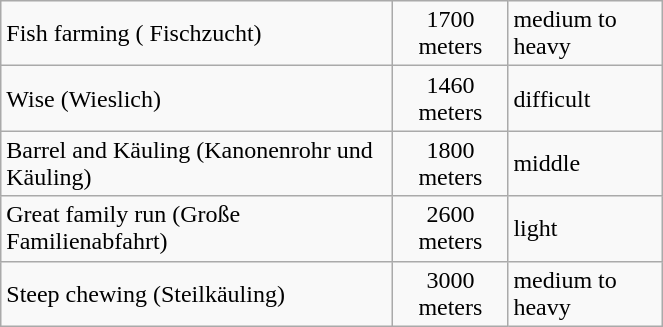<table class="wikitable" width="35%">
<tr>
<td>Fish farming ( Fischzucht)</td>
<td align="center">1700 meters</td>
<td>medium to heavy</td>
</tr>
<tr>
<td>Wise (Wieslich)</td>
<td align="center">1460 meters</td>
<td>difficult</td>
</tr>
<tr>
<td>Barrel and Käuling (Kanonenrohr und Käuling)</td>
<td align="center">1800 meters</td>
<td>middle</td>
</tr>
<tr>
<td>Great family run (Große Familienabfahrt)</td>
<td align="center">2600 meters</td>
<td>light</td>
</tr>
<tr>
<td>Steep chewing (Steilkäuling)</td>
<td align="center">3000 meters</td>
<td>medium to heavy</td>
</tr>
</table>
